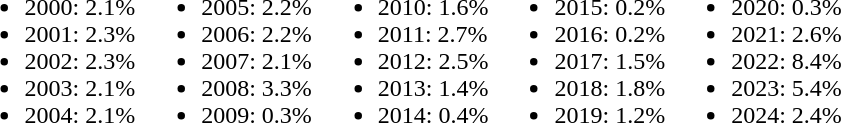<table>
<tr style="vertical-align:top">
<td><br><ul><li>2000: 2.1%</li><li>2001: 2.3%</li><li>2002: 2.3%</li><li>2003: 2.1%</li><li>2004: 2.1%</li></ul></td>
<td><br><ul><li>2005: 2.2%</li><li>2006: 2.2%</li><li>2007: 2.1%</li><li>2008: 3.3%</li><li>2009: 0.3%</li></ul></td>
<td><br><ul><li>2010: 1.6%</li><li>2011: 2.7%</li><li>2012: 2.5%</li><li>2013: 1.4%</li><li>2014: 0.4%</li></ul></td>
<td><br><ul><li>2015: 0.2%</li><li>2016: 0.2%</li><li>2017: 1.5%</li><li>2018: 1.8%</li><li>2019: 1.2%</li></ul></td>
<td><br><ul><li>2020: 0.3%</li><li>2021: 2.6%</li><li>2022: 8.4%</li><li>2023: 5.4%</li><li>2024: 2.4%</li></ul></td>
</tr>
</table>
